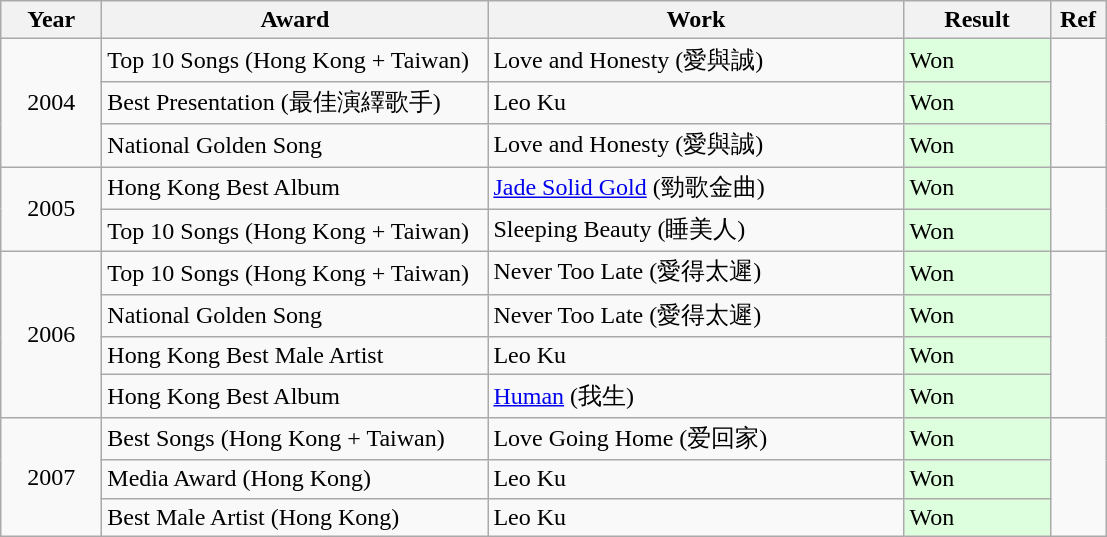<table class="wikitable">
<tr>
<th width=60>Year</th>
<th width="250">Award</th>
<th width="270">Work</th>
<th width="90">Result</th>
<th width="30">Ref</th>
</tr>
<tr>
<td rowspan = "3" align="center">2004</td>
<td>Top 10 Songs (Hong Kong + Taiwan)</td>
<td>Love and Honesty (愛與誠)</td>
<td style="background: #ddffdd"><div>Won</div></td>
<td rowspan = "3" align="center"></td>
</tr>
<tr>
<td>Best Presentation (最佳演繹歌手)</td>
<td>Leo Ku</td>
<td style="background: #ddffdd"><div>Won</div></td>
</tr>
<tr>
<td>National Golden Song</td>
<td>Love and Honesty (愛與誠)</td>
<td style="background: #ddffdd"><div>Won</div></td>
</tr>
<tr>
<td rowspan = "2" align="center">2005</td>
<td>Hong Kong Best Album</td>
<td><a href='#'>Jade Solid Gold</a> (勁歌金曲)</td>
<td style="background: #ddffdd"><div>Won</div></td>
<td rowspan = "2" align="center"></td>
</tr>
<tr>
<td>Top 10 Songs (Hong Kong + Taiwan)</td>
<td>Sleeping Beauty (睡美人)</td>
<td style="background: #ddffdd"><div>Won</div></td>
</tr>
<tr>
<td rowspan = "4" align="center">2006</td>
<td>Top 10 Songs (Hong Kong + Taiwan)</td>
<td>Never Too Late (愛得太遲)</td>
<td style="background: #ddffdd"><div>Won</div></td>
<td rowspan = "4" align="center"></td>
</tr>
<tr>
<td>National Golden Song</td>
<td>Never Too Late (愛得太遲)</td>
<td style="background: #ddffdd"><div>Won</div></td>
</tr>
<tr>
<td>Hong Kong Best Male Artist</td>
<td>Leo Ku</td>
<td style="background: #ddffdd"><div>Won</div></td>
</tr>
<tr>
<td>Hong Kong Best Album</td>
<td><a href='#'>Human</a> (我生)</td>
<td style="background: #ddffdd"><div>Won</div></td>
</tr>
<tr>
<td rowspan = "3" align="center">2007</td>
<td>Best Songs (Hong Kong + Taiwan)</td>
<td>Love Going Home (爱回家)</td>
<td style="background: #ddffdd"><div>Won</div></td>
<td rowspan = "3" align="center"></td>
</tr>
<tr>
<td>Media Award (Hong Kong)</td>
<td>Leo Ku</td>
<td style="background: #ddffdd"><div>Won</div></td>
</tr>
<tr>
<td>Best Male Artist (Hong Kong)</td>
<td>Leo Ku</td>
<td style="background: #ddffdd"><div>Won</div></td>
</tr>
</table>
